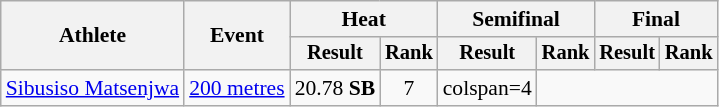<table class="wikitable" style="font-size:90%">
<tr>
<th rowspan="2">Athlete</th>
<th rowspan="2">Event</th>
<th colspan="2">Heat</th>
<th colspan="2">Semifinal</th>
<th colspan="2">Final</th>
</tr>
<tr style="font-size:95%">
<th>Result</th>
<th>Rank</th>
<th>Result</th>
<th>Rank</th>
<th>Result</th>
<th>Rank</th>
</tr>
<tr style=text-align:center>
<td style=text-align:left><a href='#'>Sibusiso Matsenjwa</a></td>
<td style=text-align:left><a href='#'>200 metres</a></td>
<td>20.78 <strong>SB</strong></td>
<td>7</td>
<td>colspan=4 </td>
</tr>
</table>
